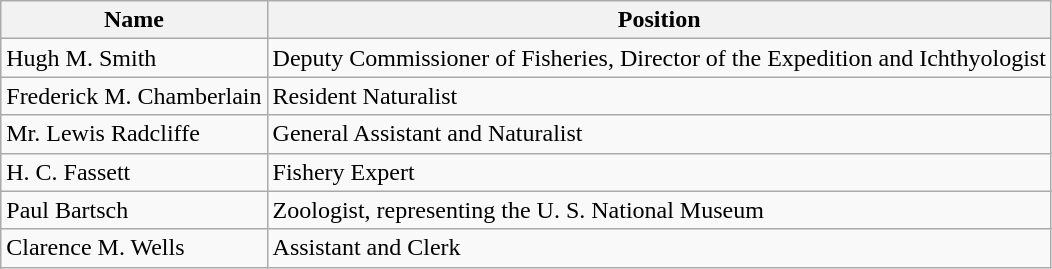<table class="wikitable sortable">
<tr>
<th>Name</th>
<th>Position</th>
</tr>
<tr>
<td>Hugh M. Smith</td>
<td>Deputy Commissioner of Fisheries, Director of the Expedition and Ichthyologist</td>
</tr>
<tr>
<td>Frederick M. Chamberlain</td>
<td>Resident Naturalist</td>
</tr>
<tr>
<td>Mr. Lewis Radcliffe</td>
<td>General Assistant and Naturalist</td>
</tr>
<tr>
<td>H. C. Fassett</td>
<td>Fishery Expert</td>
</tr>
<tr>
<td>Paul Bartsch</td>
<td>Zoologist, representing the U. S. National Museum</td>
</tr>
<tr>
<td>Clarence M. Wells</td>
<td>Assistant and Clerk</td>
</tr>
</table>
